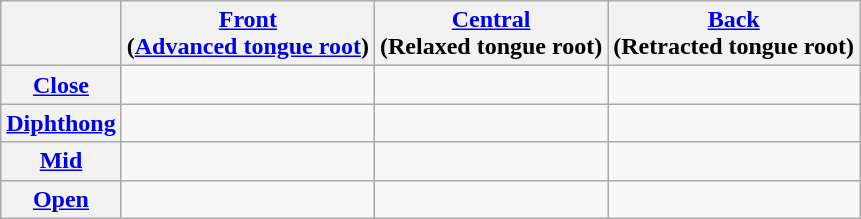<table class="wikitable" style=text-align:center>
<tr>
<th></th>
<th><a href='#'>Front</a><br>(<a href='#'>Advanced tongue root</a>)</th>
<th><a href='#'>Central</a><br>(Relaxed tongue root)</th>
<th><a href='#'>Back</a><br>(Retracted tongue root)</th>
</tr>
<tr>
<th><a href='#'>Close</a></th>
<td> </td>
<td> </td>
<td> </td>
</tr>
<tr>
<th><a href='#'>Diphthong</a></th>
<td> </td>
<td> </td>
<td> </td>
</tr>
<tr>
<th><a href='#'>Mid</a></th>
<td> </td>
<td> </td>
<td> </td>
</tr>
<tr>
<th><a href='#'>Open</a></th>
<td> </td>
<td> </td>
<td> </td>
</tr>
</table>
